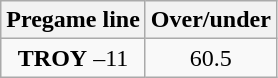<table class="wikitable">
<tr align="center">
<th style=>Pregame line</th>
<th style=>Over/under</th>
</tr>
<tr align="center">
<td><strong>TROY</strong> –11</td>
<td>60.5</td>
</tr>
</table>
